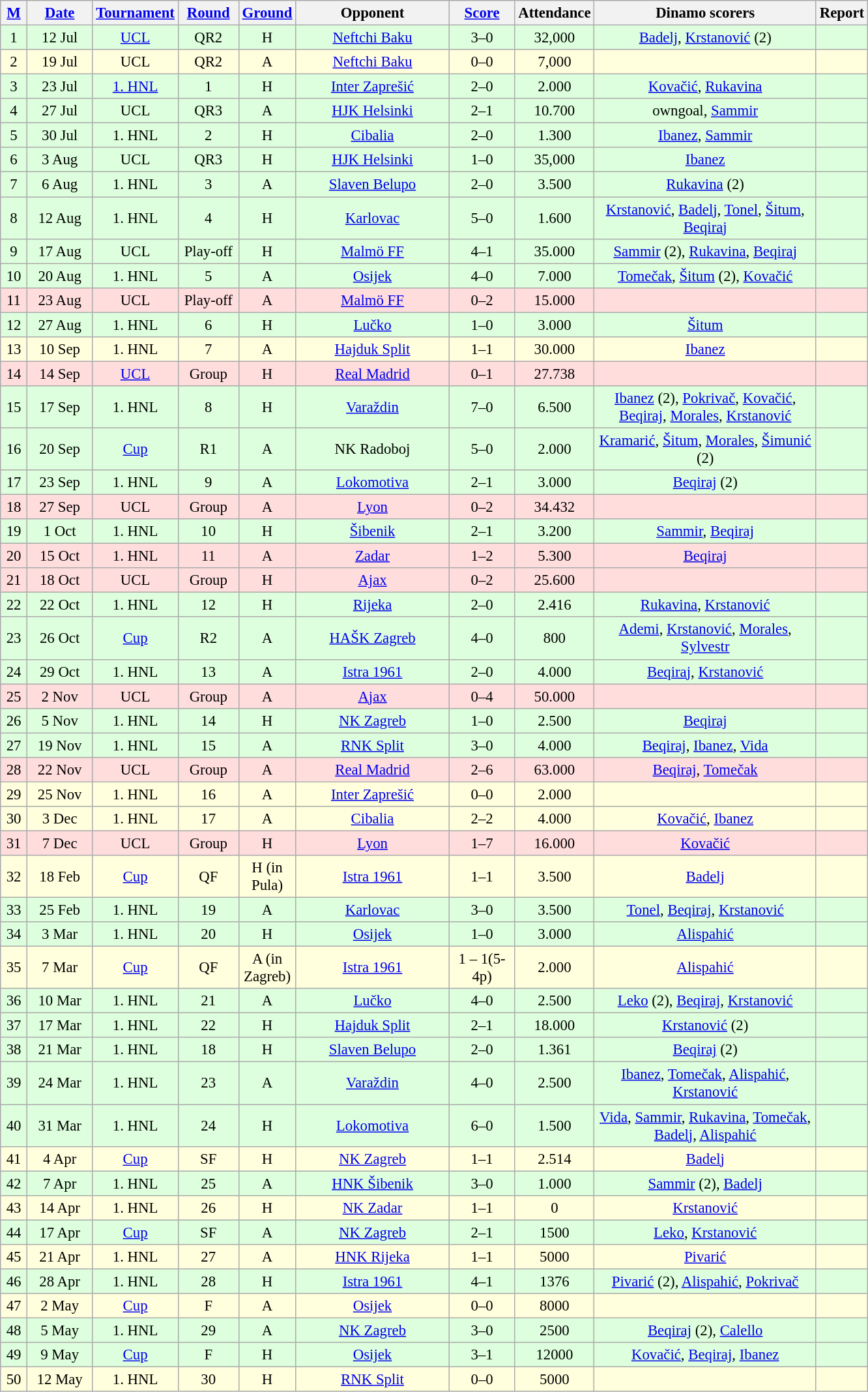<table class="wikitable sortable" style="text-align: center; font-size:95%;">
<tr>
<th width="20"><a href='#'>M</a></th>
<th width="60"><a href='#'>Date</a><br></th>
<th width="80"><a href='#'>Tournament</a><br></th>
<th width="55"><a href='#'>Round</a><br></th>
<th width="50"><a href='#'>Ground</a><br></th>
<th width="150">Opponent<br></th>
<th width="60"><a href='#'>Score</a><br></th>
<th width="40">Attendance<br></th>
<th width="220">Dinamo scorers<br></th>
<th>Report<br></th>
</tr>
<tr bgcolor="#ddffdd">
<td>1</td>
<td>12 Jul</td>
<td><a href='#'>UCL</a></td>
<td>QR2</td>
<td>H</td>
<td><a href='#'>Neftchi Baku</a> </td>
<td>3–0</td>
<td>32,000</td>
<td><a href='#'>Badelj</a>, <a href='#'>Krstanović</a> (2)</td>
<td></td>
</tr>
<tr bgcolor=ffffdd>
<td>2</td>
<td>19 Jul</td>
<td>UCL</td>
<td>QR2</td>
<td>A</td>
<td><a href='#'>Neftchi Baku</a> </td>
<td>0–0</td>
<td>7,000</td>
<td></td>
<td></td>
</tr>
<tr bgcolor="#ddffdd">
<td>3</td>
<td>23 Jul</td>
<td><a href='#'>1. HNL</a></td>
<td>1</td>
<td>H</td>
<td><a href='#'>Inter Zaprešić</a></td>
<td>2–0</td>
<td>2.000</td>
<td><a href='#'>Kovačić</a>, <a href='#'>Rukavina</a></td>
<td></td>
</tr>
<tr bgcolor="#ddffdd">
<td>4</td>
<td>27 Jul</td>
<td>UCL</td>
<td>QR3</td>
<td>A</td>
<td><a href='#'>HJK Helsinki</a> </td>
<td>2–1</td>
<td>10.700</td>
<td>owngoal, <a href='#'>Sammir</a></td>
<td></td>
</tr>
<tr bgcolor="#ddffdd">
<td>5</td>
<td>30 Jul</td>
<td>1. HNL</td>
<td>2</td>
<td>H</td>
<td><a href='#'>Cibalia</a></td>
<td>2–0</td>
<td>1.300</td>
<td><a href='#'>Ibanez</a>, <a href='#'>Sammir</a></td>
<td></td>
</tr>
<tr bgcolor="#ddffdd">
<td>6</td>
<td>3 Aug</td>
<td>UCL</td>
<td>QR3</td>
<td>H</td>
<td><a href='#'>HJK Helsinki</a> </td>
<td>1–0</td>
<td>35,000</td>
<td><a href='#'>Ibanez</a></td>
<td></td>
</tr>
<tr bgcolor="#ddffdd">
<td>7</td>
<td>6 Aug</td>
<td>1. HNL</td>
<td>3</td>
<td>A</td>
<td><a href='#'>Slaven Belupo</a></td>
<td>2–0</td>
<td>3.500</td>
<td><a href='#'>Rukavina</a> (2)</td>
<td></td>
</tr>
<tr bgcolor="#ddffdd">
<td>8</td>
<td>12 Aug</td>
<td>1. HNL</td>
<td>4</td>
<td>H</td>
<td><a href='#'>Karlovac</a></td>
<td>5–0</td>
<td>1.600</td>
<td><a href='#'>Krstanović</a>, <a href='#'>Badelj</a>, <a href='#'>Tonel</a>, <a href='#'>Šitum</a>, <a href='#'>Beqiraj</a></td>
<td></td>
</tr>
<tr bgcolor="#ddffdd">
<td>9</td>
<td>17 Aug</td>
<td>UCL</td>
<td>Play-off</td>
<td>H</td>
<td><a href='#'>Malmö FF</a> </td>
<td>4–1</td>
<td>35.000</td>
<td><a href='#'>Sammir</a> (2), <a href='#'>Rukavina</a>, <a href='#'>Beqiraj</a></td>
<td></td>
</tr>
<tr bgcolor="#ddffdd">
<td>10</td>
<td>20 Aug</td>
<td>1. HNL</td>
<td>5</td>
<td>A</td>
<td><a href='#'>Osijek</a></td>
<td>4–0</td>
<td>7.000</td>
<td><a href='#'>Tomečak</a>, <a href='#'>Šitum</a> (2), <a href='#'>Kovačić</a></td>
<td></td>
</tr>
<tr bgcolor="#ffdddd">
<td>11</td>
<td>23 Aug</td>
<td>UCL</td>
<td>Play-off</td>
<td>A</td>
<td><a href='#'>Malmö FF</a> </td>
<td>0–2</td>
<td>15.000</td>
<td></td>
<td></td>
</tr>
<tr bgcolor="#ddffdd">
<td>12</td>
<td>27 Aug</td>
<td>1. HNL</td>
<td>6</td>
<td>H</td>
<td><a href='#'>Lučko</a></td>
<td>1–0</td>
<td>3.000</td>
<td><a href='#'>Šitum</a></td>
<td></td>
</tr>
<tr bgcolor=ffffdd>
<td>13</td>
<td>10 Sep</td>
<td>1. HNL</td>
<td>7</td>
<td>A</td>
<td><a href='#'>Hajduk Split</a></td>
<td>1–1</td>
<td>30.000</td>
<td><a href='#'>Ibanez</a></td>
<td></td>
</tr>
<tr bgcolor="#ffdddd">
<td>14</td>
<td>14 Sep</td>
<td><a href='#'>UCL</a></td>
<td>Group</td>
<td>H</td>
<td><a href='#'>Real Madrid</a> </td>
<td>0–1</td>
<td>27.738</td>
<td></td>
<td></td>
</tr>
<tr bgcolor="#ddffdd">
<td>15</td>
<td>17 Sep</td>
<td>1. HNL</td>
<td>8</td>
<td>H</td>
<td><a href='#'>Varaždin</a></td>
<td>7–0</td>
<td>6.500</td>
<td><a href='#'>Ibanez</a> (2), <a href='#'>Pokrivač</a>, <a href='#'>Kovačić</a>, <a href='#'>Beqiraj</a>, <a href='#'>Morales</a>, <a href='#'>Krstanović</a></td>
<td></td>
</tr>
<tr bgcolor="#ddffdd">
<td>16</td>
<td>20 Sep</td>
<td><a href='#'>Cup</a></td>
<td>R1</td>
<td>A</td>
<td>NK Radoboj</td>
<td>5–0</td>
<td>2.000</td>
<td><a href='#'>Kramarić</a>, <a href='#'>Šitum</a>, <a href='#'>Morales</a>, <a href='#'>Šimunić</a> (2)</td>
<td></td>
</tr>
<tr bgcolor="#ddffdd">
<td>17</td>
<td>23 Sep</td>
<td>1. HNL</td>
<td>9</td>
<td>A</td>
<td><a href='#'>Lokomotiva</a></td>
<td>2–1</td>
<td>3.000</td>
<td><a href='#'>Beqiraj</a> (2)</td>
<td></td>
</tr>
<tr bgcolor="#ffdddd">
<td>18</td>
<td>27 Sep</td>
<td>UCL</td>
<td>Group</td>
<td>A</td>
<td><a href='#'>Lyon</a> </td>
<td>0–2</td>
<td>34.432</td>
<td></td>
<td></td>
</tr>
<tr bgcolor="#ddffdd">
<td>19</td>
<td>1 Oct</td>
<td>1. HNL</td>
<td>10</td>
<td>H</td>
<td><a href='#'>Šibenik</a></td>
<td>2–1</td>
<td>3.200</td>
<td><a href='#'>Sammir</a>, <a href='#'>Beqiraj</a></td>
<td></td>
</tr>
<tr bgcolor="#ffdddd">
<td>20</td>
<td>15 Oct</td>
<td>1. HNL</td>
<td>11</td>
<td>A</td>
<td><a href='#'>Zadar</a></td>
<td>1–2</td>
<td>5.300</td>
<td><a href='#'>Beqiraj</a></td>
<td></td>
</tr>
<tr bgcolor="#ffdddd">
<td>21</td>
<td>18 Oct</td>
<td>UCL</td>
<td>Group</td>
<td>H</td>
<td><a href='#'>Ajax</a> </td>
<td>0–2</td>
<td>25.600</td>
<td></td>
<td></td>
</tr>
<tr bgcolor="#ddffdd">
<td>22</td>
<td>22 Oct</td>
<td>1. HNL</td>
<td>12</td>
<td>H</td>
<td><a href='#'>Rijeka</a></td>
<td>2–0</td>
<td>2.416</td>
<td><a href='#'>Rukavina</a>, <a href='#'>Krstanović</a></td>
<td></td>
</tr>
<tr bgcolor="#ddffdd">
<td>23</td>
<td>26 Oct</td>
<td><a href='#'>Cup</a></td>
<td>R2</td>
<td>A</td>
<td><a href='#'>HAŠK Zagreb</a></td>
<td>4–0</td>
<td>800</td>
<td><a href='#'>Ademi</a>, <a href='#'>Krstanović</a>, <a href='#'>Morales</a>, <a href='#'>Sylvestr</a></td>
<td></td>
</tr>
<tr bgcolor="#ddffdd">
<td>24</td>
<td>29 Oct</td>
<td>1. HNL</td>
<td>13</td>
<td>A</td>
<td><a href='#'>Istra 1961</a></td>
<td>2–0</td>
<td>4.000</td>
<td><a href='#'>Beqiraj</a>, <a href='#'>Krstanović</a></td>
<td></td>
</tr>
<tr bgcolor="#ffdddd">
<td>25</td>
<td>2 Nov</td>
<td>UCL</td>
<td>Group</td>
<td>A</td>
<td><a href='#'>Ajax</a> </td>
<td>0–4</td>
<td>50.000</td>
<td></td>
<td></td>
</tr>
<tr bgcolor="#ddffdd">
<td>26</td>
<td>5 Nov</td>
<td>1. HNL</td>
<td>14</td>
<td>H</td>
<td><a href='#'>NK Zagreb</a></td>
<td>1–0</td>
<td>2.500</td>
<td><a href='#'>Beqiraj</a></td>
<td></td>
</tr>
<tr bgcolor="#ddffdd">
<td>27</td>
<td>19 Nov</td>
<td>1. HNL</td>
<td>15</td>
<td>A</td>
<td><a href='#'>RNK Split</a></td>
<td>3–0</td>
<td>4.000</td>
<td><a href='#'>Beqiraj</a>, <a href='#'>Ibanez</a>, <a href='#'>Vida</a></td>
<td></td>
</tr>
<tr bgcolor="#ffdddd">
<td>28</td>
<td>22 Nov</td>
<td>UCL</td>
<td>Group</td>
<td>A</td>
<td><a href='#'>Real Madrid</a> </td>
<td>2–6</td>
<td>63.000</td>
<td><a href='#'>Beqiraj</a>, <a href='#'>Tomečak</a></td>
<td></td>
</tr>
<tr bgcolor=ffffdd>
<td>29</td>
<td>25 Nov</td>
<td>1. HNL</td>
<td>16</td>
<td>A</td>
<td><a href='#'>Inter Zaprešić</a></td>
<td>0–0</td>
<td>2.000</td>
<td></td>
<td></td>
</tr>
<tr bgcolor=ffffdd>
<td>30</td>
<td>3 Dec</td>
<td>1. HNL</td>
<td>17</td>
<td>A</td>
<td><a href='#'>Cibalia</a></td>
<td>2–2</td>
<td>4.000</td>
<td><a href='#'>Kovačić</a>, <a href='#'>Ibanez</a></td>
<td></td>
</tr>
<tr bgcolor="#ffdddd">
<td>31</td>
<td>7 Dec</td>
<td>UCL</td>
<td>Group</td>
<td>H</td>
<td><a href='#'>Lyon</a> </td>
<td>1–7</td>
<td>16.000</td>
<td><a href='#'>Kovačić</a></td>
<td></td>
</tr>
<tr bgcolor=ffffdd>
<td>32</td>
<td>18 Feb</td>
<td><a href='#'>Cup</a></td>
<td>QF</td>
<td>H (in Pula)</td>
<td><a href='#'>Istra 1961</a></td>
<td>1–1</td>
<td>3.500</td>
<td><a href='#'>Badelj</a></td>
<td></td>
</tr>
<tr bgcolor="#ddffdd">
<td>33</td>
<td>25 Feb</td>
<td>1. HNL</td>
<td>19</td>
<td>A</td>
<td><a href='#'>Karlovac</a></td>
<td>3–0</td>
<td>3.500</td>
<td><a href='#'>Tonel</a>, <a href='#'>Beqiraj</a>, <a href='#'>Krstanović</a></td>
<td></td>
</tr>
<tr bgcolor="#ddffdd">
<td>34</td>
<td>3 Mar</td>
<td>1. HNL</td>
<td>20</td>
<td>H</td>
<td><a href='#'>Osijek</a></td>
<td>1–0</td>
<td>3.000</td>
<td><a href='#'>Alispahić</a></td>
<td></td>
</tr>
<tr bgcolor=ffffdd>
<td>35</td>
<td>7 Mar</td>
<td><a href='#'>Cup</a></td>
<td>QF</td>
<td>A (in Zagreb)</td>
<td><a href='#'>Istra 1961</a></td>
<td>1 – 1(5-4p)</td>
<td>2.000</td>
<td><a href='#'>Alispahić</a></td>
<td></td>
</tr>
<tr bgcolor="#ddffdd">
<td>36</td>
<td>10 Mar</td>
<td>1. HNL</td>
<td>21</td>
<td>A</td>
<td><a href='#'>Lučko</a></td>
<td>4–0</td>
<td>2.500</td>
<td><a href='#'>Leko</a> (2), <a href='#'>Beqiraj</a>, <a href='#'>Krstanović</a></td>
<td></td>
</tr>
<tr bgcolor="#ddffdd">
<td>37</td>
<td>17 Mar</td>
<td>1. HNL</td>
<td>22</td>
<td>H</td>
<td><a href='#'>Hajduk Split</a></td>
<td>2–1</td>
<td>18.000</td>
<td><a href='#'>Krstanović</a> (2)</td>
<td></td>
</tr>
<tr bgcolor="#ddffdd">
<td>38</td>
<td>21 Mar</td>
<td>1. HNL</td>
<td>18</td>
<td>H</td>
<td><a href='#'>Slaven Belupo</a></td>
<td>2–0</td>
<td>1.361</td>
<td><a href='#'>Beqiraj</a> (2)</td>
<td></td>
</tr>
<tr bgcolor="#ddffdd">
<td>39</td>
<td>24 Mar</td>
<td>1. HNL</td>
<td>23</td>
<td>A</td>
<td><a href='#'>Varaždin</a></td>
<td>4–0</td>
<td>2.500</td>
<td><a href='#'>Ibanez</a>, <a href='#'>Tomečak</a>, <a href='#'>Alispahić</a>, <a href='#'>Krstanović</a></td>
<td></td>
</tr>
<tr bgcolor="#ddffdd">
<td>40</td>
<td>31 Mar</td>
<td>1. HNL</td>
<td>24</td>
<td>H</td>
<td><a href='#'>Lokomotiva</a></td>
<td>6–0</td>
<td>1.500</td>
<td><a href='#'>Vida</a>, <a href='#'>Sammir</a>, <a href='#'>Rukavina</a>, <a href='#'>Tomečak</a>, <a href='#'>Badelj</a>, <a href='#'>Alispahić</a></td>
<td></td>
</tr>
<tr bgcolor="#ffffdd">
<td>41</td>
<td>4 Apr</td>
<td><a href='#'>Cup</a></td>
<td>SF</td>
<td>H</td>
<td><a href='#'>NK Zagreb</a></td>
<td>1–1</td>
<td>2.514</td>
<td><a href='#'>Badelj</a></td>
<td></td>
</tr>
<tr bgcolor="#ddffdd">
<td>42</td>
<td>7 Apr</td>
<td>1. HNL</td>
<td>25</td>
<td>A</td>
<td><a href='#'>HNK Šibenik</a></td>
<td>3–0</td>
<td>1.000</td>
<td><a href='#'>Sammir</a> (2), <a href='#'>Badelj</a></td>
<td></td>
</tr>
<tr bgcolor="#ffffdd">
<td>43</td>
<td>14 Apr</td>
<td>1. HNL</td>
<td>26</td>
<td>H</td>
<td><a href='#'>NK Zadar</a></td>
<td>1–1</td>
<td>0</td>
<td><a href='#'>Krstanović</a></td>
<td></td>
</tr>
<tr bgcolor="#ddffdd">
<td>44</td>
<td>17 Apr</td>
<td><a href='#'>Cup</a></td>
<td>SF</td>
<td>A</td>
<td><a href='#'>NK Zagreb</a></td>
<td>2–1</td>
<td>1500</td>
<td><a href='#'>Leko</a>, <a href='#'>Krstanović</a></td>
<td></td>
</tr>
<tr bgcolor="#ffffdd">
<td>45</td>
<td>21 Apr</td>
<td>1. HNL</td>
<td>27</td>
<td>A</td>
<td><a href='#'>HNK Rijeka</a></td>
<td>1–1</td>
<td>5000</td>
<td><a href='#'>Pivarić</a></td>
<td></td>
</tr>
<tr bgcolor="#ddffdd">
<td>46</td>
<td>28 Apr</td>
<td>1. HNL</td>
<td>28</td>
<td>H</td>
<td><a href='#'>Istra 1961</a></td>
<td>4–1</td>
<td>1376</td>
<td><a href='#'>Pivarić</a> (2), <a href='#'>Alispahić</a>, <a href='#'>Pokrivač</a></td>
<td></td>
</tr>
<tr bgcolor="#ffffdd">
<td>47</td>
<td>2 May</td>
<td><a href='#'>Cup</a></td>
<td>F</td>
<td>A</td>
<td><a href='#'>Osijek</a></td>
<td>0–0</td>
<td>8000</td>
<td></td>
<td></td>
</tr>
<tr bgcolor="#ddffdd">
<td>48</td>
<td>5 May</td>
<td>1. HNL</td>
<td>29</td>
<td>A</td>
<td><a href='#'>NK Zagreb</a></td>
<td>3–0</td>
<td>2500</td>
<td><a href='#'>Beqiraj</a> (2), <a href='#'>Calello</a></td>
<td></td>
</tr>
<tr bgcolor="#ddffdd">
<td>49</td>
<td>9 May</td>
<td><a href='#'>Cup</a></td>
<td>F</td>
<td>H</td>
<td><a href='#'>Osijek</a></td>
<td>3–1</td>
<td>12000</td>
<td><a href='#'>Kovačić</a>, <a href='#'>Beqiraj</a>, <a href='#'>Ibanez</a></td>
<td></td>
</tr>
<tr bgcolor="#ffffdd">
<td>50</td>
<td>12 May</td>
<td>1. HNL</td>
<td>30</td>
<td>H</td>
<td><a href='#'>RNK Split</a></td>
<td>0–0</td>
<td>5000</td>
<td></td>
<td></td>
</tr>
</table>
